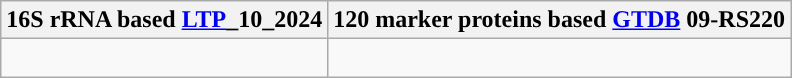<table class="wikitable">
<tr>
<th colspan=1>16S rRNA based <a href='#'>LTP</a>_10_2024</th>
<th colspan=1>120 marker proteins based <a href='#'>GTDB</a> 09-RS220</th>
</tr>
<tr>
<td style="vertical-align:top"><br></td>
<td><br></td>
</tr>
</table>
